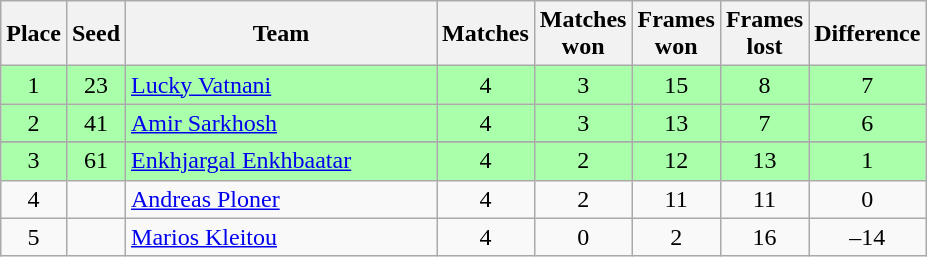<table class="wikitable" style="text-align: center;">
<tr>
<th width=20>Place</th>
<th width=20>Seed</th>
<th width=200>Team</th>
<th width=20>Matches</th>
<th width=20>Matches won</th>
<th width=20>Frames won</th>
<th width=20>Frames lost</th>
<th width=20>Difference</th>
</tr>
<tr style="background:#aaffaa;">
<td>1</td>
<td>23</td>
<td style="text-align:left;"> <a href='#'>Lucky Vatnani</a></td>
<td>4</td>
<td>3</td>
<td>15</td>
<td>8</td>
<td>7</td>
</tr>
<tr style="background:#aaffaa;">
<td>2</td>
<td>41</td>
<td style="text-align:left;"> <a href='#'>Amir Sarkhosh</a></td>
<td>4</td>
<td>3</td>
<td>13</td>
<td>7</td>
<td>6</td>
</tr>
<tr>
</tr>
<tr style="background:#aaffaa;">
<td>3</td>
<td>61</td>
<td style="text-align:left;"> <a href='#'>Enkhjargal Enkhbaatar</a></td>
<td>4</td>
<td>2</td>
<td>12</td>
<td>13</td>
<td>1</td>
</tr>
<tr>
<td>4</td>
<td></td>
<td style="text-align:left;"> <a href='#'>Andreas Ploner</a></td>
<td>4</td>
<td>2</td>
<td>11</td>
<td>11</td>
<td>0</td>
</tr>
<tr>
<td>5</td>
<td></td>
<td style="text-align:left;"> <a href='#'>Marios Kleitou</a></td>
<td>4</td>
<td>0</td>
<td>2</td>
<td>16</td>
<td>–14</td>
</tr>
</table>
